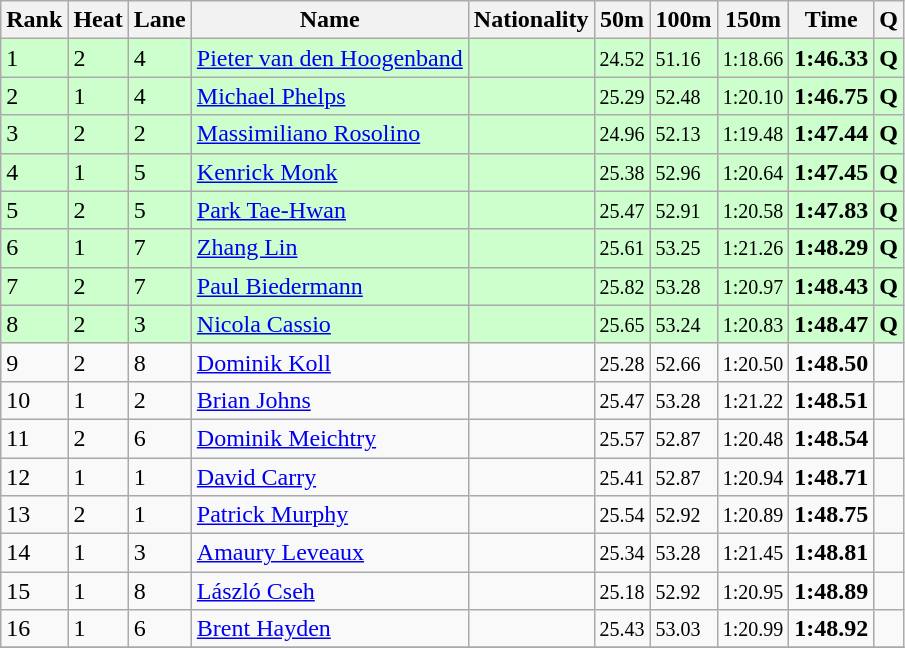<table class="wikitable sortable">
<tr>
<th>Rank</th>
<th>Heat</th>
<th>Lane</th>
<th>Name</th>
<th>Nationality</th>
<th>50m</th>
<th>100m</th>
<th>150m</th>
<th>Time</th>
<th>Q</th>
</tr>
<tr bgcolor=ccffcc>
<td>1</td>
<td>2</td>
<td>4</td>
<td><a href='#'>Pieter van den Hoogenband</a></td>
<td></td>
<td><small>24.52</small></td>
<td><small>51.16</small></td>
<td><small>1:18.66</small></td>
<td><strong>1:46.33</strong></td>
<td><strong>Q</strong></td>
</tr>
<tr bgcolor=ccffcc>
<td>2</td>
<td>1</td>
<td>4</td>
<td><a href='#'>Michael Phelps</a></td>
<td></td>
<td><small>25.29</small></td>
<td><small>52.48</small></td>
<td><small>1:20.10</small></td>
<td><strong>1:46.75</strong></td>
<td><strong>Q</strong></td>
</tr>
<tr bgcolor=ccffcc>
<td>3</td>
<td>2</td>
<td>2</td>
<td><a href='#'>Massimiliano Rosolino</a></td>
<td></td>
<td><small>24.96</small></td>
<td><small>52.13</small></td>
<td><small>1:19.48</small></td>
<td><strong>1:47.44</strong></td>
<td><strong>Q</strong></td>
</tr>
<tr bgcolor=ccffcc>
<td>4</td>
<td>1</td>
<td>5</td>
<td><a href='#'>Kenrick Monk</a></td>
<td></td>
<td><small>25.38</small></td>
<td><small>52.96</small></td>
<td><small>1:20.64</small></td>
<td><strong>1:47.45</strong></td>
<td><strong>Q</strong></td>
</tr>
<tr bgcolor=ccffcc>
<td>5</td>
<td>2</td>
<td>5</td>
<td><a href='#'>Park Tae-Hwan</a></td>
<td></td>
<td><small>25.47</small></td>
<td><small>52.91</small></td>
<td><small>1:20.58</small></td>
<td><strong>1:47.83</strong></td>
<td><strong>Q</strong></td>
</tr>
<tr bgcolor=ccffcc>
<td>6</td>
<td>1</td>
<td>7</td>
<td><a href='#'>Zhang Lin</a></td>
<td></td>
<td><small>25.61</small></td>
<td><small>53.25</small></td>
<td><small>1:21.26</small></td>
<td><strong>1:48.29</strong></td>
<td><strong>Q</strong></td>
</tr>
<tr bgcolor=ccffcc>
<td>7</td>
<td>2</td>
<td>7</td>
<td><a href='#'>Paul Biedermann</a></td>
<td></td>
<td><small>25.82</small></td>
<td><small>53.28</small></td>
<td><small>1:20.97</small></td>
<td><strong>1:48.43</strong></td>
<td><strong>Q</strong></td>
</tr>
<tr bgcolor=ccffcc>
<td>8</td>
<td>2</td>
<td>3</td>
<td><a href='#'>Nicola Cassio</a></td>
<td></td>
<td><small>25.65</small></td>
<td><small>53.24</small></td>
<td><small>1:20.83</small></td>
<td><strong>1:48.47</strong></td>
<td><strong>Q</strong></td>
</tr>
<tr>
<td>9</td>
<td>2</td>
<td>8</td>
<td><a href='#'>Dominik Koll</a></td>
<td></td>
<td><small>25.28</small></td>
<td><small>52.66</small></td>
<td><small>1:20.50</small></td>
<td><strong>1:48.50</strong></td>
<td></td>
</tr>
<tr>
<td>10</td>
<td>1</td>
<td>2</td>
<td><a href='#'>Brian Johns</a></td>
<td></td>
<td><small>25.47</small></td>
<td><small>53.28</small></td>
<td><small>1:21.22</small></td>
<td><strong>1:48.51</strong></td>
<td></td>
</tr>
<tr>
<td>11</td>
<td>2</td>
<td>6</td>
<td><a href='#'>Dominik Meichtry</a></td>
<td></td>
<td><small>25.57</small></td>
<td><small>52.87</small></td>
<td><small>1:20.48</small></td>
<td><strong>1:48.54</strong></td>
<td></td>
</tr>
<tr>
<td>12</td>
<td>1</td>
<td>1</td>
<td><a href='#'>David Carry</a></td>
<td></td>
<td><small>25.41</small></td>
<td><small>52.87</small></td>
<td><small>1:20.94</small></td>
<td><strong>1:48.71</strong></td>
<td></td>
</tr>
<tr>
<td>13</td>
<td>2</td>
<td>1</td>
<td><a href='#'>Patrick Murphy</a></td>
<td></td>
<td><small>25.54</small></td>
<td><small>52.92</small></td>
<td><small>1:20.89</small></td>
<td><strong>1:48.75</strong></td>
<td></td>
</tr>
<tr>
<td>14</td>
<td>1</td>
<td>3</td>
<td><a href='#'>Amaury Leveaux</a></td>
<td></td>
<td><small>25.34</small></td>
<td><small>53.28</small></td>
<td><small>1:21.45</small></td>
<td><strong>1:48.81</strong></td>
<td></td>
</tr>
<tr>
<td>15</td>
<td>1</td>
<td>8</td>
<td><a href='#'>László Cseh</a></td>
<td></td>
<td><small>25.18</small></td>
<td><small>52.92</small></td>
<td><small>1:20.95</small></td>
<td><strong>1:48.89</strong></td>
<td></td>
</tr>
<tr>
<td>16</td>
<td>1</td>
<td>6</td>
<td><a href='#'>Brent Hayden</a></td>
<td></td>
<td><small>25.43</small></td>
<td><small>53.03</small></td>
<td><small>1:20.99</small></td>
<td><strong>1:48.92</strong></td>
<td></td>
</tr>
<tr>
</tr>
</table>
